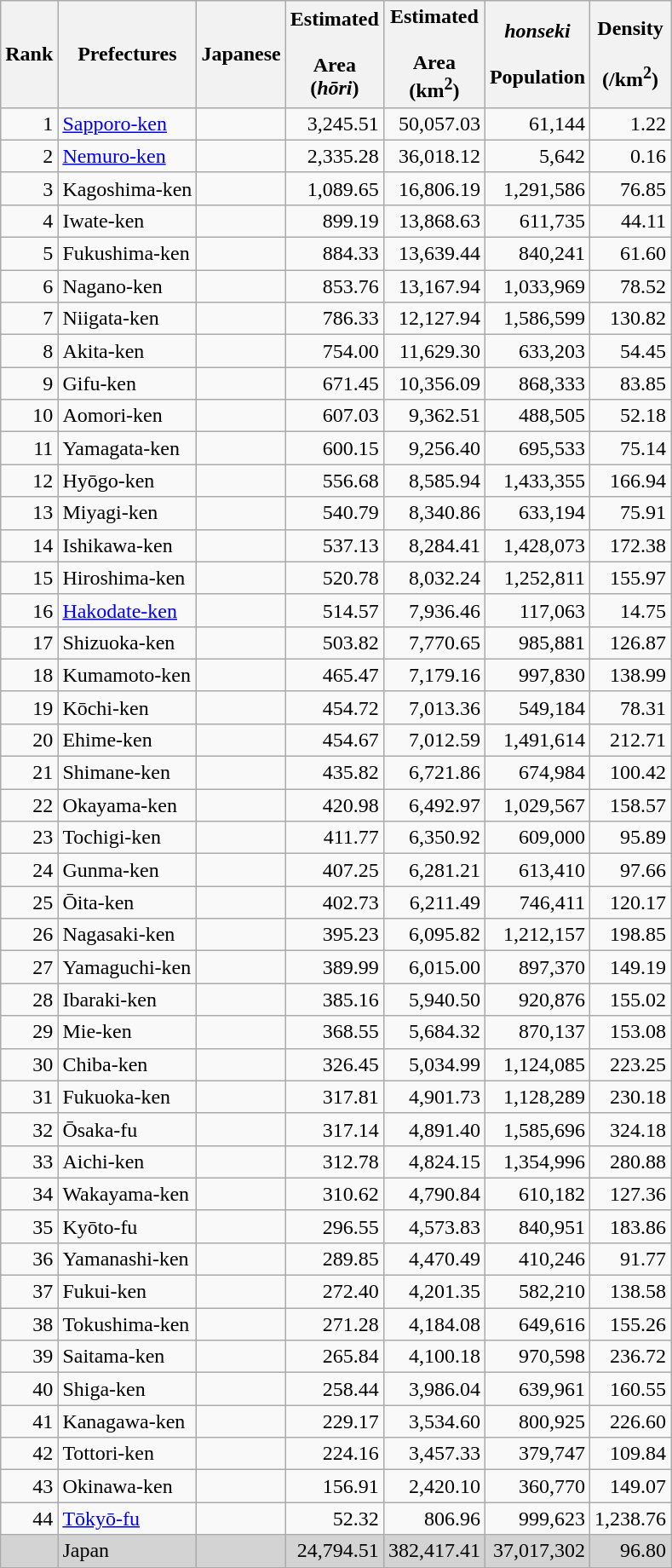<table class="wikitable sortable" style="text-align:right">
<tr>
<th>Rank</th>
<th>Prefectures</th>
<th>Japanese</th>
<th>Estimated<br><br>Area<br>
(<em>hōri</em>)</th>
<th>Estimated<br><br>Area<br>
(km<sup>2</sup>)</th>
<th><em>honseki</em><br><br>Population</th>
<th>Density<br><br>(/km<sup>2</sup>)</th>
</tr>
<tr>
<td>1</td>
<td align=left><a href='#'>Sapporo-ken</a></td>
<td align=left></td>
<td>3,245.51</td>
<td>50,057.03</td>
<td>61,144</td>
<td>1.22</td>
</tr>
<tr>
<td>2</td>
<td align=left><a href='#'>Nemuro-ken</a></td>
<td align=left></td>
<td>2,335.28</td>
<td>36,018.12</td>
<td>5,642</td>
<td>0.16</td>
</tr>
<tr>
<td>3</td>
<td align=left>Kagoshima-ken</td>
<td align=left></td>
<td>1,089.65</td>
<td>16,806.19</td>
<td>1,291,586</td>
<td>76.85</td>
</tr>
<tr>
<td>4</td>
<td align=left>Iwate-ken</td>
<td align=left></td>
<td>899.19</td>
<td>13,868.63</td>
<td>611,735</td>
<td>44.11</td>
</tr>
<tr>
<td>5</td>
<td align=left>Fukushima-ken</td>
<td align=left></td>
<td>884.33</td>
<td>13,639.44</td>
<td>840,241</td>
<td>61.60</td>
</tr>
<tr>
<td>6</td>
<td align=left>Nagano-ken</td>
<td align=left></td>
<td>853.76</td>
<td>13,167.94</td>
<td>1,033,969</td>
<td>78.52</td>
</tr>
<tr>
<td>7</td>
<td align=left>Niigata-ken</td>
<td align=left></td>
<td>786.33</td>
<td>12,127.94</td>
<td>1,586,599</td>
<td>130.82</td>
</tr>
<tr>
<td>8</td>
<td align=left>Akita-ken</td>
<td align=left></td>
<td>754.00</td>
<td>11,629.30</td>
<td>633,203</td>
<td>54.45</td>
</tr>
<tr>
<td>9</td>
<td align=left>Gifu-ken</td>
<td align=left></td>
<td>671.45</td>
<td>10,356.09</td>
<td>868,333</td>
<td>83.85</td>
</tr>
<tr>
<td>10</td>
<td align=left>Aomori-ken</td>
<td align=left></td>
<td>607.03</td>
<td>9,362.51</td>
<td>488,505</td>
<td>52.18</td>
</tr>
<tr>
<td>11</td>
<td align=left>Yamagata-ken</td>
<td align=left></td>
<td>600.15</td>
<td>9,256.40</td>
<td>695,533</td>
<td>75.14</td>
</tr>
<tr>
<td>12</td>
<td align=left>Hyōgo-ken</td>
<td align=left></td>
<td>556.68</td>
<td>8,585.94</td>
<td>1,433,355</td>
<td>166.94</td>
</tr>
<tr>
<td>13</td>
<td align=left>Miyagi-ken</td>
<td align=left></td>
<td>540.79</td>
<td>8,340.86</td>
<td>633,194</td>
<td>75.91</td>
</tr>
<tr>
<td>14</td>
<td align=left>Ishikawa-ken</td>
<td align=left></td>
<td>537.13</td>
<td>8,284.41</td>
<td>1,428,073</td>
<td>172.38</td>
</tr>
<tr>
<td>15</td>
<td align=left>Hiroshima-ken</td>
<td align=left></td>
<td>520.78</td>
<td>8,032.24</td>
<td>1,252,811</td>
<td>155.97</td>
</tr>
<tr>
<td>16</td>
<td align=left><a href='#'>Hakodate-ken</a></td>
<td align=left></td>
<td>514.57</td>
<td>7,936.46</td>
<td>117,063</td>
<td>14.75</td>
</tr>
<tr>
<td>17</td>
<td align=left>Shizuoka-ken</td>
<td align=left></td>
<td>503.82</td>
<td>7,770.65</td>
<td>985,881</td>
<td>126.87</td>
</tr>
<tr>
<td>18</td>
<td align=left>Kumamoto-ken</td>
<td align=left></td>
<td>465.47</td>
<td>7,179.16</td>
<td>997,830</td>
<td>138.99</td>
</tr>
<tr>
<td>19</td>
<td align=left>Kōchi-ken</td>
<td align=left></td>
<td>454.72</td>
<td>7,013.36</td>
<td>549,184</td>
<td>78.31</td>
</tr>
<tr>
<td>20</td>
<td align=left>Ehime-ken</td>
<td align=left></td>
<td>454.67</td>
<td>7,012.59</td>
<td>1,491,614</td>
<td>212.71</td>
</tr>
<tr>
<td>21</td>
<td align=left>Shimane-ken</td>
<td align=left></td>
<td>435.82</td>
<td>6,721.86</td>
<td>674,984</td>
<td>100.42</td>
</tr>
<tr>
<td>22</td>
<td align=left>Okayama-ken</td>
<td align=left></td>
<td>420.98</td>
<td>6,492.97</td>
<td>1,029,567</td>
<td>158.57</td>
</tr>
<tr>
<td>23</td>
<td align=left>Tochigi-ken</td>
<td align=left></td>
<td>411.77</td>
<td>6,350.92</td>
<td>609,000</td>
<td>95.89</td>
</tr>
<tr>
<td>24</td>
<td align=left>Gunma-ken</td>
<td align=left></td>
<td>407.25</td>
<td>6,281.21</td>
<td>613,410</td>
<td>97.66</td>
</tr>
<tr>
<td>25</td>
<td align=left>Ōita-ken</td>
<td align=left></td>
<td>402.73</td>
<td>6,211.49</td>
<td>746,411</td>
<td>120.17</td>
</tr>
<tr>
<td>26</td>
<td align=left>Nagasaki-ken</td>
<td align=left></td>
<td>395.23</td>
<td>6,095.82</td>
<td>1,212,157</td>
<td>198.85</td>
</tr>
<tr>
<td>27</td>
<td align=left>Yamaguchi-ken</td>
<td align=left></td>
<td>389.99</td>
<td>6,015.00</td>
<td>897,370</td>
<td>149.19</td>
</tr>
<tr>
<td>28</td>
<td align=left>Ibaraki-ken</td>
<td align=left></td>
<td>385.16</td>
<td>5,940.50</td>
<td>920,876</td>
<td>155.02</td>
</tr>
<tr>
<td>29</td>
<td align=left>Mie-ken</td>
<td align=left></td>
<td>368.55</td>
<td>5,684.32</td>
<td>870,137</td>
<td>153.08</td>
</tr>
<tr>
<td>30</td>
<td align=left>Chiba-ken</td>
<td align=left></td>
<td>326.45</td>
<td>5,034.99</td>
<td>1,124,085</td>
<td>223.25</td>
</tr>
<tr>
<td>31</td>
<td align=left>Fukuoka-ken</td>
<td align=left></td>
<td>317.81</td>
<td>4,901.73</td>
<td>1,128,289</td>
<td>230.18</td>
</tr>
<tr>
<td>32</td>
<td align=left>Ōsaka-fu</td>
<td align=left></td>
<td>317.14</td>
<td>4,891.40</td>
<td>1,585,696</td>
<td>324.18</td>
</tr>
<tr>
<td>33</td>
<td align=left>Aichi-ken</td>
<td align=left></td>
<td>312.78</td>
<td>4,824.15</td>
<td>1,354,996</td>
<td>280.88</td>
</tr>
<tr>
<td>34</td>
<td align=left>Wakayama-ken</td>
<td align=left></td>
<td>310.62</td>
<td>4,790.84</td>
<td>610,182</td>
<td>127.36</td>
</tr>
<tr>
<td>35</td>
<td align=left>Kyōto-fu</td>
<td align=left></td>
<td>296.55</td>
<td>4,573.83</td>
<td>840,951</td>
<td>183.86</td>
</tr>
<tr>
<td>36</td>
<td align=left>Yamanashi-ken</td>
<td align=left></td>
<td>289.85</td>
<td>4,470.49</td>
<td>410,246</td>
<td>91.77</td>
</tr>
<tr>
<td>37</td>
<td align=left>Fukui-ken</td>
<td align=left></td>
<td>272.40</td>
<td>4,201.35</td>
<td>582,210</td>
<td>138.58</td>
</tr>
<tr>
<td>38</td>
<td align=left>Tokushima-ken</td>
<td align=left></td>
<td>271.28</td>
<td>4,184.08</td>
<td>649,616</td>
<td>155.26</td>
</tr>
<tr>
<td>39</td>
<td align=left>Saitama-ken</td>
<td align=left></td>
<td>265.84</td>
<td>4,100.18</td>
<td>970,598</td>
<td>236.72</td>
</tr>
<tr>
<td>40</td>
<td align=left>Shiga-ken</td>
<td align=left></td>
<td>258.44</td>
<td>3,986.04</td>
<td>639,961</td>
<td>160.55</td>
</tr>
<tr>
<td>41</td>
<td align=left>Kanagawa-ken</td>
<td align=left></td>
<td>229.17</td>
<td>3,534.60</td>
<td>800,925</td>
<td>226.60</td>
</tr>
<tr>
<td>42</td>
<td align=left>Tottori-ken</td>
<td align=left></td>
<td>224.16</td>
<td>3,457.33</td>
<td>379,747</td>
<td>109.84</td>
</tr>
<tr>
<td>43</td>
<td align=left>Okinawa-ken</td>
<td align=left></td>
<td>156.91</td>
<td>2,420.10</td>
<td>360,770</td>
<td>149.07</td>
</tr>
<tr>
<td>44</td>
<td align=left><a href='#'>Tōkyō-fu</a></td>
<td align=left></td>
<td>52.32</td>
<td>806.96</td>
<td>999,623</td>
<td>1,238.76</td>
</tr>
<tr style="background:lightgrey;">
<td></td>
<td align=left>Japan</td>
<td align=left></td>
<td>24,794.51</td>
<td>382,417.41</td>
<td>37,017,302</td>
<td>96.80</td>
</tr>
<tr>
</tr>
</table>
